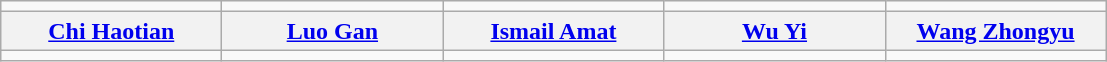<table class="wikitable" style="text-align: center">
<tr>
<td></td>
<td></td>
<td></td>
<td></td>
<td></td>
</tr>
<tr>
<th width="140"><a href='#'>Chi Haotian</a></th>
<th width="140"><a href='#'>Luo Gan</a></th>
<th width="140"><a href='#'>Ismail Amat</a></th>
<th width="140"><a href='#'>Wu Yi</a></th>
<th width="140"><a href='#'>Wang Zhongyu</a></th>
</tr>
<tr>
<td></td>
<td></td>
<td></td>
<td></td>
<td></td>
</tr>
</table>
